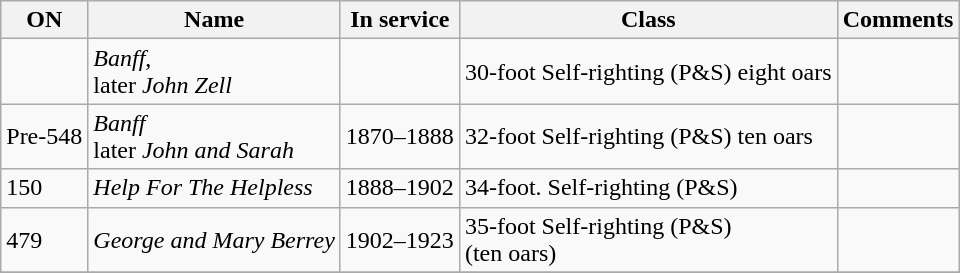<table class="wikitable">
<tr>
<th>ON</th>
<th>Name</th>
<th>In service</th>
<th>Class</th>
<th>Comments</th>
</tr>
<tr>
<td></td>
<td><em>Banff</em>,<br> later <em>John Zell</em></td>
<td></td>
<td>30-foot Self-righting (P&S) eight oars</td>
<td></td>
</tr>
<tr>
<td>Pre-548</td>
<td><em>Banff</em><br>later <em>John and Sarah</em></td>
<td>1870–1888</td>
<td>32-foot Self-righting (P&S) ten oars</td>
<td></td>
</tr>
<tr>
<td>150</td>
<td><em>Help For The Helpless</em></td>
<td>1888–1902</td>
<td>34-foot. Self-righting (P&S)</td>
<td></td>
</tr>
<tr>
<td>479</td>
<td><em>George and Mary Berrey</em></td>
<td>1902–1923</td>
<td>35-foot Self-righting (P&S)<br>(ten oars)</td>
<td></td>
</tr>
<tr>
</tr>
</table>
